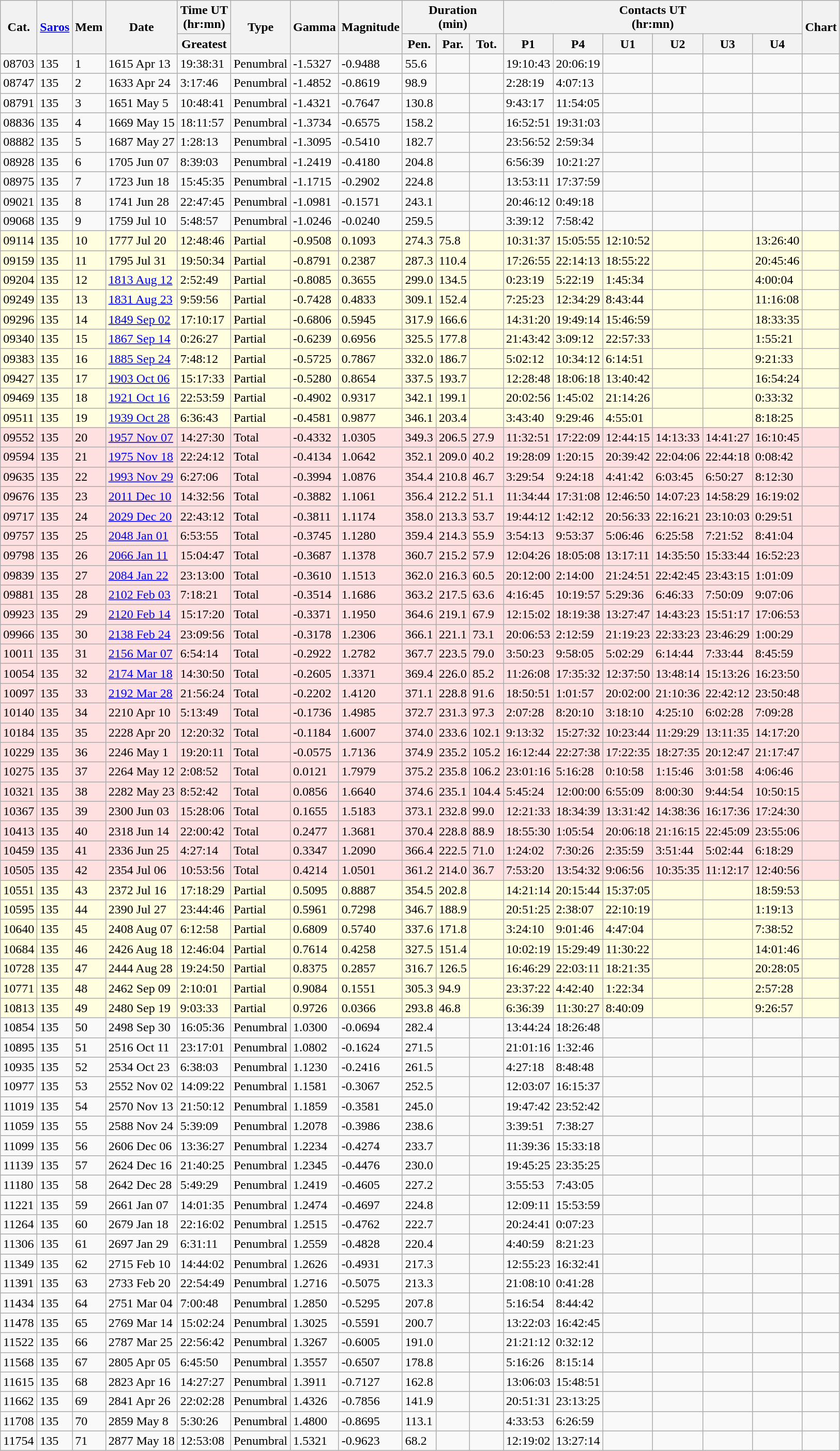<table class=wikitable>
<tr>
<th rowspan=2>Cat.</th>
<th rowspan=2><a href='#'>Saros</a></th>
<th rowspan=2>Mem</th>
<th rowspan=2>Date</th>
<th>Time UT<br>(hr:mn)</th>
<th rowspan=2>Type</th>
<th rowspan=2>Gamma</th>
<th rowspan=2>Magnitude</th>
<th colspan=3>Duration<br>(min)</th>
<th colspan=6>Contacts UT<br>(hr:mn)</th>
<th rowspan=2>Chart</th>
</tr>
<tr>
<th>Greatest</th>
<th>Pen.</th>
<th>Par.</th>
<th>Tot.</th>
<th>P1</th>
<th>P4</th>
<th>U1</th>
<th>U2</th>
<th>U3</th>
<th>U4</th>
</tr>
<tr>
<td>08703</td>
<td>135</td>
<td>1</td>
<td>1615 Apr 13</td>
<td>19:38:31</td>
<td>Penumbral</td>
<td>-1.5327</td>
<td>-0.9488</td>
<td>55.6</td>
<td></td>
<td></td>
<td>19:10:43</td>
<td>20:06:19</td>
<td></td>
<td></td>
<td></td>
<td></td>
<td></td>
</tr>
<tr>
<td>08747</td>
<td>135</td>
<td>2</td>
<td>1633 Apr 24</td>
<td>3:17:46</td>
<td>Penumbral</td>
<td>-1.4852</td>
<td>-0.8619</td>
<td>98.9</td>
<td></td>
<td></td>
<td>2:28:19</td>
<td>4:07:13</td>
<td></td>
<td></td>
<td></td>
<td></td>
<td></td>
</tr>
<tr>
<td>08791</td>
<td>135</td>
<td>3</td>
<td>1651 May 5</td>
<td>10:48:41</td>
<td>Penumbral</td>
<td>-1.4321</td>
<td>-0.7647</td>
<td>130.8</td>
<td></td>
<td></td>
<td>9:43:17</td>
<td>11:54:05</td>
<td></td>
<td></td>
<td></td>
<td></td>
<td></td>
</tr>
<tr>
<td>08836</td>
<td>135</td>
<td>4</td>
<td>1669 May 15</td>
<td>18:11:57</td>
<td>Penumbral</td>
<td>-1.3734</td>
<td>-0.6575</td>
<td>158.2</td>
<td></td>
<td></td>
<td>16:52:51</td>
<td>19:31:03</td>
<td></td>
<td></td>
<td></td>
<td></td>
<td></td>
</tr>
<tr>
<td>08882</td>
<td>135</td>
<td>5</td>
<td>1687 May 27</td>
<td>1:28:13</td>
<td>Penumbral</td>
<td>-1.3095</td>
<td>-0.5410</td>
<td>182.7</td>
<td></td>
<td></td>
<td>23:56:52</td>
<td>2:59:34</td>
<td></td>
<td></td>
<td></td>
<td></td>
<td></td>
</tr>
<tr>
<td>08928</td>
<td>135</td>
<td>6</td>
<td>1705 Jun 07</td>
<td>8:39:03</td>
<td>Penumbral</td>
<td>-1.2419</td>
<td>-0.4180</td>
<td>204.8</td>
<td></td>
<td></td>
<td>6:56:39</td>
<td>10:21:27</td>
<td></td>
<td></td>
<td></td>
<td></td>
<td></td>
</tr>
<tr>
<td>08975</td>
<td>135</td>
<td>7</td>
<td>1723 Jun 18</td>
<td>15:45:35</td>
<td>Penumbral</td>
<td>-1.1715</td>
<td>-0.2902</td>
<td>224.8</td>
<td></td>
<td></td>
<td>13:53:11</td>
<td>17:37:59</td>
<td></td>
<td></td>
<td></td>
<td></td>
<td></td>
</tr>
<tr>
<td>09021</td>
<td>135</td>
<td>8</td>
<td>1741 Jun 28</td>
<td>22:47:45</td>
<td>Penumbral</td>
<td>-1.0981</td>
<td>-0.1571</td>
<td>243.1</td>
<td></td>
<td></td>
<td>20:46:12</td>
<td>0:49:18</td>
<td></td>
<td></td>
<td></td>
<td></td>
<td></td>
</tr>
<tr>
<td>09068</td>
<td>135</td>
<td>9</td>
<td>1759 Jul 10</td>
<td>5:48:57</td>
<td>Penumbral</td>
<td>-1.0246</td>
<td>-0.0240</td>
<td>259.5</td>
<td></td>
<td></td>
<td>3:39:12</td>
<td>7:58:42</td>
<td></td>
<td></td>
<td></td>
<td></td>
<td></td>
</tr>
<tr bgcolor=#ffffe0>
<td>09114</td>
<td>135</td>
<td>10</td>
<td>1777 Jul 20</td>
<td>12:48:46</td>
<td>Partial</td>
<td>-0.9508</td>
<td>0.1093</td>
<td>274.3</td>
<td>75.8</td>
<td></td>
<td>10:31:37</td>
<td>15:05:55</td>
<td>12:10:52</td>
<td></td>
<td></td>
<td>13:26:40</td>
<td></td>
</tr>
<tr bgcolor=#ffffe0>
<td>09159</td>
<td>135</td>
<td>11</td>
<td>1795 Jul 31</td>
<td>19:50:34</td>
<td>Partial</td>
<td>-0.8791</td>
<td>0.2387</td>
<td>287.3</td>
<td>110.4</td>
<td></td>
<td>17:26:55</td>
<td>22:14:13</td>
<td>18:55:22</td>
<td></td>
<td></td>
<td>20:45:46</td>
<td></td>
</tr>
<tr bgcolor=#ffffe0>
<td>09204</td>
<td>135</td>
<td>12</td>
<td><a href='#'>1813 Aug 12</a></td>
<td>2:52:49</td>
<td>Partial</td>
<td>-0.8085</td>
<td>0.3655</td>
<td>299.0</td>
<td>134.5</td>
<td></td>
<td>0:23:19</td>
<td>5:22:19</td>
<td>1:45:34</td>
<td></td>
<td></td>
<td>4:00:04</td>
<td></td>
</tr>
<tr bgcolor=#ffffe0>
<td>09249</td>
<td>135</td>
<td>13</td>
<td><a href='#'>1831 Aug 23</a></td>
<td>9:59:56</td>
<td>Partial</td>
<td>-0.7428</td>
<td>0.4833</td>
<td>309.1</td>
<td>152.4</td>
<td></td>
<td>7:25:23</td>
<td>12:34:29</td>
<td>8:43:44</td>
<td></td>
<td></td>
<td>11:16:08</td>
<td></td>
</tr>
<tr bgcolor=#ffffe0>
<td>09296</td>
<td>135</td>
<td>14</td>
<td><a href='#'>1849 Sep 02</a></td>
<td>17:10:17</td>
<td>Partial</td>
<td>-0.6806</td>
<td>0.5945</td>
<td>317.9</td>
<td>166.6</td>
<td></td>
<td>14:31:20</td>
<td>19:49:14</td>
<td>15:46:59</td>
<td></td>
<td></td>
<td>18:33:35</td>
<td></td>
</tr>
<tr bgcolor=#ffffe0>
<td>09340</td>
<td>135</td>
<td>15</td>
<td><a href='#'>1867 Sep 14</a></td>
<td>0:26:27</td>
<td>Partial</td>
<td>-0.6239</td>
<td>0.6956</td>
<td>325.5</td>
<td>177.8</td>
<td></td>
<td>21:43:42</td>
<td>3:09:12</td>
<td>22:57:33</td>
<td></td>
<td></td>
<td>1:55:21</td>
<td></td>
</tr>
<tr bgcolor=#ffffe0>
<td>09383</td>
<td>135</td>
<td>16</td>
<td><a href='#'>1885 Sep 24</a></td>
<td>7:48:12</td>
<td>Partial</td>
<td>-0.5725</td>
<td>0.7867</td>
<td>332.0</td>
<td>186.7</td>
<td></td>
<td>5:02:12</td>
<td>10:34:12</td>
<td>6:14:51</td>
<td></td>
<td></td>
<td>9:21:33</td>
<td></td>
</tr>
<tr bgcolor=#ffffe0>
<td>09427</td>
<td>135</td>
<td>17</td>
<td><a href='#'>1903 Oct 06</a></td>
<td>15:17:33</td>
<td>Partial</td>
<td>-0.5280</td>
<td>0.8654</td>
<td>337.5</td>
<td>193.7</td>
<td></td>
<td>12:28:48</td>
<td>18:06:18</td>
<td>13:40:42</td>
<td></td>
<td></td>
<td>16:54:24</td>
<td></td>
</tr>
<tr bgcolor=#ffffe0>
<td>09469</td>
<td>135</td>
<td>18</td>
<td><a href='#'>1921 Oct 16</a></td>
<td>22:53:59</td>
<td>Partial</td>
<td>-0.4902</td>
<td>0.9317</td>
<td>342.1</td>
<td>199.1</td>
<td></td>
<td>20:02:56</td>
<td>1:45:02</td>
<td>21:14:26</td>
<td></td>
<td></td>
<td>0:33:32</td>
<td></td>
</tr>
<tr bgcolor=#ffffe0>
<td>09511</td>
<td>135</td>
<td>19</td>
<td><a href='#'>1939 Oct 28</a></td>
<td>6:36:43</td>
<td>Partial</td>
<td>-0.4581</td>
<td>0.9877</td>
<td>346.1</td>
<td>203.4</td>
<td></td>
<td>3:43:40</td>
<td>9:29:46</td>
<td>4:55:01</td>
<td></td>
<td></td>
<td>8:18:25</td>
<td></td>
</tr>
<tr bgcolor=#ffe0e0>
<td>09552</td>
<td>135</td>
<td>20</td>
<td><a href='#'>1957 Nov 07</a></td>
<td>14:27:30</td>
<td>Total</td>
<td>-0.4332</td>
<td>1.0305</td>
<td>349.3</td>
<td>206.5</td>
<td>27.9</td>
<td>11:32:51</td>
<td>17:22:09</td>
<td>12:44:15</td>
<td>14:13:33</td>
<td>14:41:27</td>
<td>16:10:45</td>
<td></td>
</tr>
<tr bgcolor=#ffe0e0>
<td>09594</td>
<td>135</td>
<td>21</td>
<td><a href='#'>1975 Nov 18</a></td>
<td>22:24:12</td>
<td>Total</td>
<td>-0.4134</td>
<td>1.0642</td>
<td>352.1</td>
<td>209.0</td>
<td>40.2</td>
<td>19:28:09</td>
<td>1:20:15</td>
<td>20:39:42</td>
<td>22:04:06</td>
<td>22:44:18</td>
<td>0:08:42</td>
<td></td>
</tr>
<tr bgcolor=#ffe0e0>
<td>09635</td>
<td>135</td>
<td>22</td>
<td><a href='#'>1993 Nov 29</a></td>
<td>6:27:06</td>
<td>Total</td>
<td>-0.3994</td>
<td>1.0876</td>
<td>354.4</td>
<td>210.8</td>
<td>46.7</td>
<td>3:29:54</td>
<td>9:24:18</td>
<td>4:41:42</td>
<td>6:03:45</td>
<td>6:50:27</td>
<td>8:12:30</td>
<td></td>
</tr>
<tr bgcolor=#ffe0e0>
<td>09676</td>
<td>135</td>
<td>23</td>
<td><a href='#'>2011 Dec 10</a></td>
<td>14:32:56</td>
<td>Total</td>
<td>-0.3882</td>
<td>1.1061</td>
<td>356.4</td>
<td>212.2</td>
<td>51.1</td>
<td>11:34:44</td>
<td>17:31:08</td>
<td>12:46:50</td>
<td>14:07:23</td>
<td>14:58:29</td>
<td>16:19:02</td>
<td></td>
</tr>
<tr bgcolor=#ffe0e0>
<td>09717</td>
<td>135</td>
<td>24</td>
<td><a href='#'>2029 Dec 20</a></td>
<td>22:43:12</td>
<td>Total</td>
<td>-0.3811</td>
<td>1.1174</td>
<td>358.0</td>
<td>213.3</td>
<td>53.7</td>
<td>19:44:12</td>
<td>1:42:12</td>
<td>20:56:33</td>
<td>22:16:21</td>
<td>23:10:03</td>
<td>0:29:51</td>
<td></td>
</tr>
<tr bgcolor=#ffe0e0>
<td>09757</td>
<td>135</td>
<td>25</td>
<td><a href='#'>2048 Jan 01</a></td>
<td>6:53:55</td>
<td>Total</td>
<td>-0.3745</td>
<td>1.1280</td>
<td>359.4</td>
<td>214.3</td>
<td>55.9</td>
<td>3:54:13</td>
<td>9:53:37</td>
<td>5:06:46</td>
<td>6:25:58</td>
<td>7:21:52</td>
<td>8:41:04</td>
<td></td>
</tr>
<tr bgcolor=#ffe0e0>
<td>09798</td>
<td>135</td>
<td>26</td>
<td><a href='#'>2066 Jan 11</a></td>
<td>15:04:47</td>
<td>Total</td>
<td>-0.3687</td>
<td>1.1378</td>
<td>360.7</td>
<td>215.2</td>
<td>57.9</td>
<td>12:04:26</td>
<td>18:05:08</td>
<td>13:17:11</td>
<td>14:35:50</td>
<td>15:33:44</td>
<td>16:52:23</td>
<td></td>
</tr>
<tr bgcolor=#ffe0e0>
<td>09839</td>
<td>135</td>
<td>27</td>
<td><a href='#'>2084 Jan 22</a></td>
<td>23:13:00</td>
<td>Total</td>
<td>-0.3610</td>
<td>1.1513</td>
<td>362.0</td>
<td>216.3</td>
<td>60.5</td>
<td>20:12:00</td>
<td>2:14:00</td>
<td>21:24:51</td>
<td>22:42:45</td>
<td>23:43:15</td>
<td>1:01:09</td>
<td></td>
</tr>
<tr bgcolor=#ffe0e0>
<td>09881</td>
<td>135</td>
<td>28</td>
<td><a href='#'>2102 Feb 03</a></td>
<td>7:18:21</td>
<td>Total</td>
<td>-0.3514</td>
<td>1.1686</td>
<td>363.2</td>
<td>217.5</td>
<td>63.6</td>
<td>4:16:45</td>
<td>10:19:57</td>
<td>5:29:36</td>
<td>6:46:33</td>
<td>7:50:09</td>
<td>9:07:06</td>
<td></td>
</tr>
<tr bgcolor=#ffe0e0>
<td>09923</td>
<td>135</td>
<td>29</td>
<td><a href='#'>2120 Feb 14</a></td>
<td>15:17:20</td>
<td>Total</td>
<td>-0.3371</td>
<td>1.1950</td>
<td>364.6</td>
<td>219.1</td>
<td>67.9</td>
<td>12:15:02</td>
<td>18:19:38</td>
<td>13:27:47</td>
<td>14:43:23</td>
<td>15:51:17</td>
<td>17:06:53</td>
<td></td>
</tr>
<tr bgcolor=#ffe0e0>
<td>09966</td>
<td>135</td>
<td>30</td>
<td><a href='#'>2138 Feb 24</a></td>
<td>23:09:56</td>
<td>Total</td>
<td>-0.3178</td>
<td>1.2306</td>
<td>366.1</td>
<td>221.1</td>
<td>73.1</td>
<td>20:06:53</td>
<td>2:12:59</td>
<td>21:19:23</td>
<td>22:33:23</td>
<td>23:46:29</td>
<td>1:00:29</td>
<td></td>
</tr>
<tr bgcolor=#ffe0e0>
<td>10011</td>
<td>135</td>
<td>31</td>
<td><a href='#'>2156 Mar 07</a></td>
<td>6:54:14</td>
<td>Total</td>
<td>-0.2922</td>
<td>1.2782</td>
<td>367.7</td>
<td>223.5</td>
<td>79.0</td>
<td>3:50:23</td>
<td>9:58:05</td>
<td>5:02:29</td>
<td>6:14:44</td>
<td>7:33:44</td>
<td>8:45:59</td>
<td></td>
</tr>
<tr bgcolor=#ffe0e0>
<td>10054</td>
<td>135</td>
<td>32</td>
<td><a href='#'>2174 Mar 18</a></td>
<td>14:30:50</td>
<td>Total</td>
<td>-0.2605</td>
<td>1.3371</td>
<td>369.4</td>
<td>226.0</td>
<td>85.2</td>
<td>11:26:08</td>
<td>17:35:32</td>
<td>12:37:50</td>
<td>13:48:14</td>
<td>15:13:26</td>
<td>16:23:50</td>
<td></td>
</tr>
<tr bgcolor=#ffe0e0>
<td>10097</td>
<td>135</td>
<td>33</td>
<td><a href='#'>2192 Mar 28</a></td>
<td>21:56:24</td>
<td>Total</td>
<td>-0.2202</td>
<td>1.4120</td>
<td>371.1</td>
<td>228.8</td>
<td>91.6</td>
<td>18:50:51</td>
<td>1:01:57</td>
<td>20:02:00</td>
<td>21:10:36</td>
<td>22:42:12</td>
<td>23:50:48</td>
<td></td>
</tr>
<tr bgcolor=#ffe0e0>
<td>10140</td>
<td>135</td>
<td>34</td>
<td>2210 Apr 10</td>
<td>5:13:49</td>
<td>Total</td>
<td>-0.1736</td>
<td>1.4985</td>
<td>372.7</td>
<td>231.3</td>
<td>97.3</td>
<td>2:07:28</td>
<td>8:20:10</td>
<td>3:18:10</td>
<td>4:25:10</td>
<td>6:02:28</td>
<td>7:09:28</td>
<td></td>
</tr>
<tr bgcolor=#ffe0e0>
<td>10184</td>
<td>135</td>
<td>35</td>
<td>2228 Apr 20</td>
<td>12:20:32</td>
<td>Total</td>
<td>-0.1184</td>
<td>1.6007</td>
<td>374.0</td>
<td>233.6</td>
<td>102.1</td>
<td>9:13:32</td>
<td>15:27:32</td>
<td>10:23:44</td>
<td>11:29:29</td>
<td>13:11:35</td>
<td>14:17:20</td>
<td></td>
</tr>
<tr bgcolor=#ffe0e0>
<td>10229</td>
<td>135</td>
<td>36</td>
<td>2246 May 1</td>
<td>19:20:11</td>
<td>Total</td>
<td>-0.0575</td>
<td>1.7136</td>
<td>374.9</td>
<td>235.2</td>
<td>105.2</td>
<td>16:12:44</td>
<td>22:27:38</td>
<td>17:22:35</td>
<td>18:27:35</td>
<td>20:12:47</td>
<td>21:17:47</td>
<td></td>
</tr>
<tr bgcolor=#ffe0e0>
<td>10275</td>
<td>135</td>
<td>37</td>
<td>2264 May 12</td>
<td>2:08:52</td>
<td>Total</td>
<td>0.0121</td>
<td>1.7979</td>
<td>375.2</td>
<td>235.8</td>
<td>106.2</td>
<td>23:01:16</td>
<td>5:16:28</td>
<td>0:10:58</td>
<td>1:15:46</td>
<td>3:01:58</td>
<td>4:06:46</td>
<td></td>
</tr>
<tr bgcolor=#ffe0e0>
<td>10321</td>
<td>135</td>
<td>38</td>
<td>2282 May 23</td>
<td>8:52:42</td>
<td>Total</td>
<td>0.0856</td>
<td>1.6640</td>
<td>374.6</td>
<td>235.1</td>
<td>104.4</td>
<td>5:45:24</td>
<td>12:00:00</td>
<td>6:55:09</td>
<td>8:00:30</td>
<td>9:44:54</td>
<td>10:50:15</td>
<td></td>
</tr>
<tr bgcolor=#ffe0e0>
<td>10367</td>
<td>135</td>
<td>39</td>
<td>2300 Jun 03</td>
<td>15:28:06</td>
<td>Total</td>
<td>0.1655</td>
<td>1.5183</td>
<td>373.1</td>
<td>232.8</td>
<td>99.0</td>
<td>12:21:33</td>
<td>18:34:39</td>
<td>13:31:42</td>
<td>14:38:36</td>
<td>16:17:36</td>
<td>17:24:30</td>
<td></td>
</tr>
<tr bgcolor=#ffe0e0>
<td>10413</td>
<td>135</td>
<td>40</td>
<td>2318 Jun 14</td>
<td>22:00:42</td>
<td>Total</td>
<td>0.2477</td>
<td>1.3681</td>
<td>370.4</td>
<td>228.8</td>
<td>88.9</td>
<td>18:55:30</td>
<td>1:05:54</td>
<td>20:06:18</td>
<td>21:16:15</td>
<td>22:45:09</td>
<td>23:55:06</td>
<td></td>
</tr>
<tr bgcolor=#ffe0e0>
<td>10459</td>
<td>135</td>
<td>41</td>
<td>2336 Jun 25</td>
<td>4:27:14</td>
<td>Total</td>
<td>0.3347</td>
<td>1.2090</td>
<td>366.4</td>
<td>222.5</td>
<td>71.0</td>
<td>1:24:02</td>
<td>7:30:26</td>
<td>2:35:59</td>
<td>3:51:44</td>
<td>5:02:44</td>
<td>6:18:29</td>
<td></td>
</tr>
<tr bgcolor=#ffe0e0>
<td>10505</td>
<td>135</td>
<td>42</td>
<td>2354 Jul 06</td>
<td>10:53:56</td>
<td>Total</td>
<td>0.4214</td>
<td>1.0501</td>
<td>361.2</td>
<td>214.0</td>
<td>36.7</td>
<td>7:53:20</td>
<td>13:54:32</td>
<td>9:06:56</td>
<td>10:35:35</td>
<td>11:12:17</td>
<td>12:40:56</td>
<td></td>
</tr>
<tr bgcolor=#ffffe0>
<td>10551</td>
<td>135</td>
<td>43</td>
<td>2372 Jul 16</td>
<td>17:18:29</td>
<td>Partial</td>
<td>0.5095</td>
<td>0.8887</td>
<td>354.5</td>
<td>202.8</td>
<td></td>
<td>14:21:14</td>
<td>20:15:44</td>
<td>15:37:05</td>
<td></td>
<td></td>
<td>18:59:53</td>
<td></td>
</tr>
<tr bgcolor=#ffffe0>
<td>10595</td>
<td>135</td>
<td>44</td>
<td>2390 Jul 27</td>
<td>23:44:46</td>
<td>Partial</td>
<td>0.5961</td>
<td>0.7298</td>
<td>346.7</td>
<td>188.9</td>
<td></td>
<td>20:51:25</td>
<td>2:38:07</td>
<td>22:10:19</td>
<td></td>
<td></td>
<td>1:19:13</td>
<td></td>
</tr>
<tr bgcolor=#ffffe0>
<td>10640</td>
<td>135</td>
<td>45</td>
<td>2408 Aug 07</td>
<td>6:12:58</td>
<td>Partial</td>
<td>0.6809</td>
<td>0.5740</td>
<td>337.6</td>
<td>171.8</td>
<td></td>
<td>3:24:10</td>
<td>9:01:46</td>
<td>4:47:04</td>
<td></td>
<td></td>
<td>7:38:52</td>
<td></td>
</tr>
<tr bgcolor=#ffffe0>
<td>10684</td>
<td>135</td>
<td>46</td>
<td>2426 Aug 18</td>
<td>12:46:04</td>
<td>Partial</td>
<td>0.7614</td>
<td>0.4258</td>
<td>327.5</td>
<td>151.4</td>
<td></td>
<td>10:02:19</td>
<td>15:29:49</td>
<td>11:30:22</td>
<td></td>
<td></td>
<td>14:01:46</td>
<td></td>
</tr>
<tr bgcolor=#ffffe0>
<td>10728</td>
<td>135</td>
<td>47</td>
<td>2444 Aug 28</td>
<td>19:24:50</td>
<td>Partial</td>
<td>0.8375</td>
<td>0.2857</td>
<td>316.7</td>
<td>126.5</td>
<td></td>
<td>16:46:29</td>
<td>22:03:11</td>
<td>18:21:35</td>
<td></td>
<td></td>
<td>20:28:05</td>
<td></td>
</tr>
<tr bgcolor=#ffffe0>
<td>10771</td>
<td>135</td>
<td>48</td>
<td>2462 Sep 09</td>
<td>2:10:01</td>
<td>Partial</td>
<td>0.9084</td>
<td>0.1551</td>
<td>305.3</td>
<td>94.9</td>
<td></td>
<td>23:37:22</td>
<td>4:42:40</td>
<td>1:22:34</td>
<td></td>
<td></td>
<td>2:57:28</td>
<td></td>
</tr>
<tr bgcolor=#ffffe0>
<td>10813</td>
<td>135</td>
<td>49</td>
<td>2480 Sep 19</td>
<td>9:03:33</td>
<td>Partial</td>
<td>0.9726</td>
<td>0.0366</td>
<td>293.8</td>
<td>46.8</td>
<td></td>
<td>6:36:39</td>
<td>11:30:27</td>
<td>8:40:09</td>
<td></td>
<td></td>
<td>9:26:57</td>
<td></td>
</tr>
<tr>
<td>10854</td>
<td>135</td>
<td>50</td>
<td>2498 Sep 30</td>
<td>16:05:36</td>
<td>Penumbral</td>
<td>1.0300</td>
<td>-0.0694</td>
<td>282.4</td>
<td></td>
<td></td>
<td>13:44:24</td>
<td>18:26:48</td>
<td></td>
<td></td>
<td></td>
<td></td>
<td></td>
</tr>
<tr>
<td>10895</td>
<td>135</td>
<td>51</td>
<td>2516 Oct 11</td>
<td>23:17:01</td>
<td>Penumbral</td>
<td>1.0802</td>
<td>-0.1624</td>
<td>271.5</td>
<td></td>
<td></td>
<td>21:01:16</td>
<td>1:32:46</td>
<td></td>
<td></td>
<td></td>
<td></td>
<td></td>
</tr>
<tr>
<td>10935</td>
<td>135</td>
<td>52</td>
<td>2534 Oct 23</td>
<td>6:38:03</td>
<td>Penumbral</td>
<td>1.1230</td>
<td>-0.2416</td>
<td>261.5</td>
<td></td>
<td></td>
<td>4:27:18</td>
<td>8:48:48</td>
<td></td>
<td></td>
<td></td>
<td></td>
<td></td>
</tr>
<tr>
<td>10977</td>
<td>135</td>
<td>53</td>
<td>2552 Nov 02</td>
<td>14:09:22</td>
<td>Penumbral</td>
<td>1.1581</td>
<td>-0.3067</td>
<td>252.5</td>
<td></td>
<td></td>
<td>12:03:07</td>
<td>16:15:37</td>
<td></td>
<td></td>
<td></td>
<td></td>
<td></td>
</tr>
<tr>
<td>11019</td>
<td>135</td>
<td>54</td>
<td>2570 Nov 13</td>
<td>21:50:12</td>
<td>Penumbral</td>
<td>1.1859</td>
<td>-0.3581</td>
<td>245.0</td>
<td></td>
<td></td>
<td>19:47:42</td>
<td>23:52:42</td>
<td></td>
<td></td>
<td></td>
<td></td>
<td></td>
</tr>
<tr>
<td>11059</td>
<td>135</td>
<td>55</td>
<td>2588 Nov 24</td>
<td>5:39:09</td>
<td>Penumbral</td>
<td>1.2078</td>
<td>-0.3986</td>
<td>238.6</td>
<td></td>
<td></td>
<td>3:39:51</td>
<td>7:38:27</td>
<td></td>
<td></td>
<td></td>
<td></td>
<td></td>
</tr>
<tr>
<td>11099</td>
<td>135</td>
<td>56</td>
<td>2606 Dec 06</td>
<td>13:36:27</td>
<td>Penumbral</td>
<td>1.2234</td>
<td>-0.4274</td>
<td>233.7</td>
<td></td>
<td></td>
<td>11:39:36</td>
<td>15:33:18</td>
<td></td>
<td></td>
<td></td>
<td></td>
<td></td>
</tr>
<tr>
<td>11139</td>
<td>135</td>
<td>57</td>
<td>2624 Dec 16</td>
<td>21:40:25</td>
<td>Penumbral</td>
<td>1.2345</td>
<td>-0.4476</td>
<td>230.0</td>
<td></td>
<td></td>
<td>19:45:25</td>
<td>23:35:25</td>
<td></td>
<td></td>
<td></td>
<td></td>
<td></td>
</tr>
<tr>
<td>11180</td>
<td>135</td>
<td>58</td>
<td>2642 Dec 28</td>
<td>5:49:29</td>
<td>Penumbral</td>
<td>1.2419</td>
<td>-0.4605</td>
<td>227.2</td>
<td></td>
<td></td>
<td>3:55:53</td>
<td>7:43:05</td>
<td></td>
<td></td>
<td></td>
<td></td>
<td></td>
</tr>
<tr>
<td>11221</td>
<td>135</td>
<td>59</td>
<td>2661 Jan 07</td>
<td>14:01:35</td>
<td>Penumbral</td>
<td>1.2474</td>
<td>-0.4697</td>
<td>224.8</td>
<td></td>
<td></td>
<td>12:09:11</td>
<td>15:53:59</td>
<td></td>
<td></td>
<td></td>
<td></td>
<td></td>
</tr>
<tr>
<td>11264</td>
<td>135</td>
<td>60</td>
<td>2679 Jan 18</td>
<td>22:16:02</td>
<td>Penumbral</td>
<td>1.2515</td>
<td>-0.4762</td>
<td>222.7</td>
<td></td>
<td></td>
<td>20:24:41</td>
<td>0:07:23</td>
<td></td>
<td></td>
<td></td>
<td></td>
<td></td>
</tr>
<tr>
<td>11306</td>
<td>135</td>
<td>61</td>
<td>2697 Jan 29</td>
<td>6:31:11</td>
<td>Penumbral</td>
<td>1.2559</td>
<td>-0.4828</td>
<td>220.4</td>
<td></td>
<td></td>
<td>4:40:59</td>
<td>8:21:23</td>
<td></td>
<td></td>
<td></td>
<td></td>
<td></td>
</tr>
<tr>
<td>11349</td>
<td>135</td>
<td>62</td>
<td>2715 Feb 10</td>
<td>14:44:02</td>
<td>Penumbral</td>
<td>1.2626</td>
<td>-0.4931</td>
<td>217.3</td>
<td></td>
<td></td>
<td>12:55:23</td>
<td>16:32:41</td>
<td></td>
<td></td>
<td></td>
<td></td>
<td></td>
</tr>
<tr>
<td>11391</td>
<td>135</td>
<td>63</td>
<td>2733 Feb 20</td>
<td>22:54:49</td>
<td>Penumbral</td>
<td>1.2716</td>
<td>-0.5075</td>
<td>213.3</td>
<td></td>
<td></td>
<td>21:08:10</td>
<td>0:41:28</td>
<td></td>
<td></td>
<td></td>
<td></td>
<td></td>
</tr>
<tr>
<td>11434</td>
<td>135</td>
<td>64</td>
<td>2751 Mar 04</td>
<td>7:00:48</td>
<td>Penumbral</td>
<td>1.2850</td>
<td>-0.5295</td>
<td>207.8</td>
<td></td>
<td></td>
<td>5:16:54</td>
<td>8:44:42</td>
<td></td>
<td></td>
<td></td>
<td></td>
<td></td>
</tr>
<tr>
<td>11478</td>
<td>135</td>
<td>65</td>
<td>2769 Mar 14</td>
<td>15:02:24</td>
<td>Penumbral</td>
<td>1.3025</td>
<td>-0.5591</td>
<td>200.7</td>
<td></td>
<td></td>
<td>13:22:03</td>
<td>16:42:45</td>
<td></td>
<td></td>
<td></td>
<td></td>
<td></td>
</tr>
<tr>
<td>11522</td>
<td>135</td>
<td>66</td>
<td>2787 Mar 25</td>
<td>22:56:42</td>
<td>Penumbral</td>
<td>1.3267</td>
<td>-0.6005</td>
<td>191.0</td>
<td></td>
<td></td>
<td>21:21:12</td>
<td>0:32:12</td>
<td></td>
<td></td>
<td></td>
<td></td>
<td></td>
</tr>
<tr>
<td>11568</td>
<td>135</td>
<td>67</td>
<td>2805 Apr 05</td>
<td>6:45:50</td>
<td>Penumbral</td>
<td>1.3557</td>
<td>-0.6507</td>
<td>178.8</td>
<td></td>
<td></td>
<td>5:16:26</td>
<td>8:15:14</td>
<td></td>
<td></td>
<td></td>
<td></td>
<td></td>
</tr>
<tr>
<td>11615</td>
<td>135</td>
<td>68</td>
<td>2823 Apr 16</td>
<td>14:27:27</td>
<td>Penumbral</td>
<td>1.3911</td>
<td>-0.7127</td>
<td>162.8</td>
<td></td>
<td></td>
<td>13:06:03</td>
<td>15:48:51</td>
<td></td>
<td></td>
<td></td>
<td></td>
<td></td>
</tr>
<tr>
<td>11662</td>
<td>135</td>
<td>69</td>
<td>2841 Apr 26</td>
<td>22:02:28</td>
<td>Penumbral</td>
<td>1.4326</td>
<td>-0.7856</td>
<td>141.9</td>
<td></td>
<td></td>
<td>20:51:31</td>
<td>23:13:25</td>
<td></td>
<td></td>
<td></td>
<td></td>
<td></td>
</tr>
<tr>
<td>11708</td>
<td>135</td>
<td>70</td>
<td>2859 May 8</td>
<td>5:30:26</td>
<td>Penumbral</td>
<td>1.4800</td>
<td>-0.8695</td>
<td>113.1</td>
<td></td>
<td></td>
<td>4:33:53</td>
<td>6:26:59</td>
<td></td>
<td></td>
<td></td>
<td></td>
<td></td>
</tr>
<tr>
<td>11754</td>
<td>135</td>
<td>71</td>
<td>2877 May 18</td>
<td>12:53:08</td>
<td>Penumbral</td>
<td>1.5321</td>
<td>-0.9623</td>
<td>68.2</td>
<td></td>
<td></td>
<td>12:19:02</td>
<td>13:27:14</td>
<td></td>
<td></td>
<td></td>
<td></td>
<td></td>
</tr>
</table>
